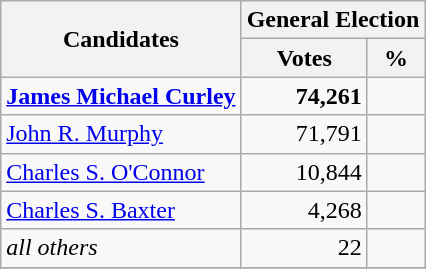<table class=wikitable>
<tr>
<th colspan=1 rowspan=2><strong>Candidates</strong></th>
<th colspan=2><strong>General Election</strong></th>
</tr>
<tr>
<th>Votes</th>
<th>%</th>
</tr>
<tr>
<td><strong><a href='#'>James Michael Curley</a></strong></td>
<td align="right"><strong>74,261</strong></td>
<td align="right"><strong></strong></td>
</tr>
<tr>
<td><a href='#'>John R. Murphy</a></td>
<td align="right">71,791</td>
<td align="right"></td>
</tr>
<tr>
<td><a href='#'>Charles S. O'Connor</a></td>
<td align="right">10,844</td>
<td align="right"></td>
</tr>
<tr>
<td><a href='#'>Charles S. Baxter</a></td>
<td align="right">4,268</td>
<td align="right"></td>
</tr>
<tr>
<td><em>all others</em></td>
<td align="right">22</td>
<td align="right"></td>
</tr>
<tr>
</tr>
</table>
